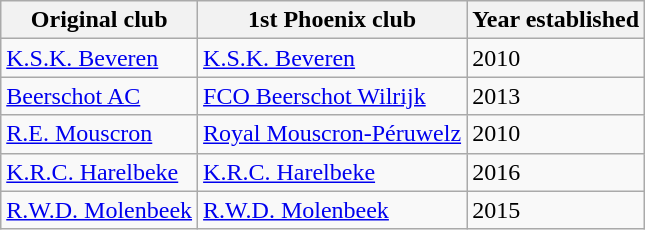<table class="wikitable">
<tr>
<th>Original club</th>
<th>1st Phoenix club</th>
<th>Year established</th>
</tr>
<tr>
<td><a href='#'>K.S.K. Beveren</a></td>
<td><a href='#'>K.S.K. Beveren</a></td>
<td>2010</td>
</tr>
<tr>
<td><a href='#'>Beerschot AC</a></td>
<td><a href='#'>FCO Beerschot Wilrijk</a></td>
<td>2013</td>
</tr>
<tr>
<td><a href='#'>R.E. Mouscron</a></td>
<td><a href='#'>Royal Mouscron-Péruwelz</a></td>
<td>2010</td>
</tr>
<tr>
<td><a href='#'>K.R.C. Harelbeke</a></td>
<td><a href='#'>K.R.C. Harelbeke</a></td>
<td>2016</td>
</tr>
<tr>
<td><a href='#'>R.W.D. Molenbeek</a></td>
<td><a href='#'>R.W.D. Molenbeek</a></td>
<td>2015</td>
</tr>
</table>
